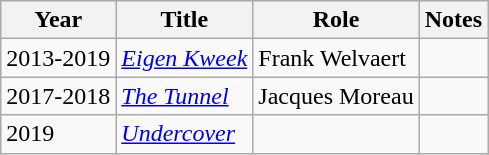<table class="wikitable sortable">
<tr>
<th>Year</th>
<th>Title</th>
<th>Role</th>
<th class="unsortable">Notes</th>
</tr>
<tr>
<td>2013-2019</td>
<td><em><a href='#'>Eigen Kweek</a></em></td>
<td>Frank Welvaert</td>
<td></td>
</tr>
<tr>
<td>2017-2018</td>
<td><em><a href='#'>The Tunnel</a></em></td>
<td>Jacques Moreau</td>
<td></td>
</tr>
<tr>
<td>2019</td>
<td><em><a href='#'>Undercover</a></em></td>
<td></td>
<td></td>
</tr>
</table>
